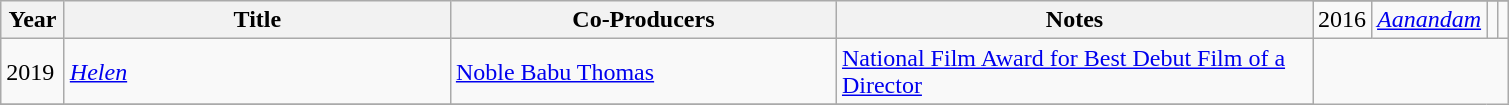<table class="wikitable sortable">
<tr>
<th rowspan="2" scope="col" style="width:35px;">Year</th>
<th rowspan="2" scope="col" style="width:250px;">Title</th>
<th rowspan="2" scope="col" style="width:250px;">Co-Producers</th>
<th rowspan="2" scope="col" style="text-align:center; width:310px;" class="unsortable">Notes</th>
</tr>
<tr>
<td>2016</td>
<td><em><a href='#'>Aanandam</a></em></td>
<td></td>
<td></td>
</tr>
<tr>
<td>2019</td>
<td><em><a href='#'>Helen</a></em></td>
<td><a href='#'>Noble Babu Thomas</a></td>
<td><a href='#'>National Film Award for Best Debut Film of a Director</a></td>
</tr>
<tr>
</tr>
</table>
